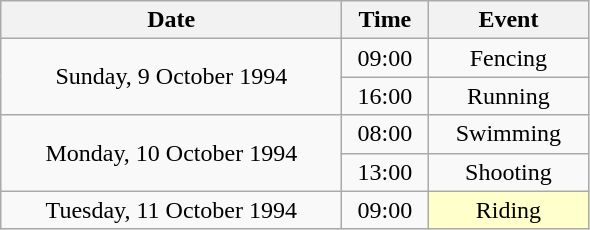<table class = "wikitable" style="text-align:center;">
<tr>
<th width=220>Date</th>
<th width=50>Time</th>
<th width=100>Event</th>
</tr>
<tr>
<td rowspan=2>Sunday, 9 October 1994</td>
<td>09:00</td>
<td>Fencing</td>
</tr>
<tr>
<td>16:00</td>
<td>Running</td>
</tr>
<tr>
<td rowspan=2>Monday, 10 October 1994</td>
<td>08:00</td>
<td>Swimming</td>
</tr>
<tr>
<td>13:00</td>
<td>Shooting</td>
</tr>
<tr>
<td>Tuesday, 11 October 1994</td>
<td>09:00</td>
<td bgcolor=ffffcc>Riding</td>
</tr>
</table>
